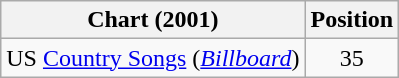<table class="wikitable sortable">
<tr>
<th scope="col">Chart (2001)</th>
<th scope="col">Position</th>
</tr>
<tr>
<td>US <a href='#'>Country Songs</a> (<em><a href='#'>Billboard</a></em>)</td>
<td align="center">35</td>
</tr>
</table>
